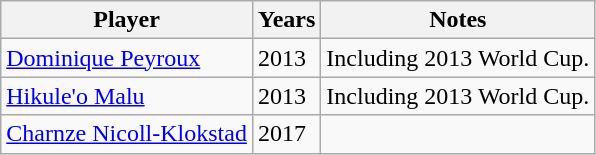<table class="wikitable sortable">
<tr>
<th>Player</th>
<th>Years</th>
<th>Notes</th>
</tr>
<tr>
<td><a href='#'>Dominique Peyroux</a></td>
<td>2013</td>
<td>Including 2013 World Cup.</td>
</tr>
<tr>
<td><a href='#'>Hikule'o Malu</a></td>
<td>2013</td>
<td>Including 2013 World Cup.</td>
</tr>
<tr>
<td><a href='#'>Charnze Nicoll-Klokstad</a></td>
<td>2017</td>
<td></td>
</tr>
</table>
